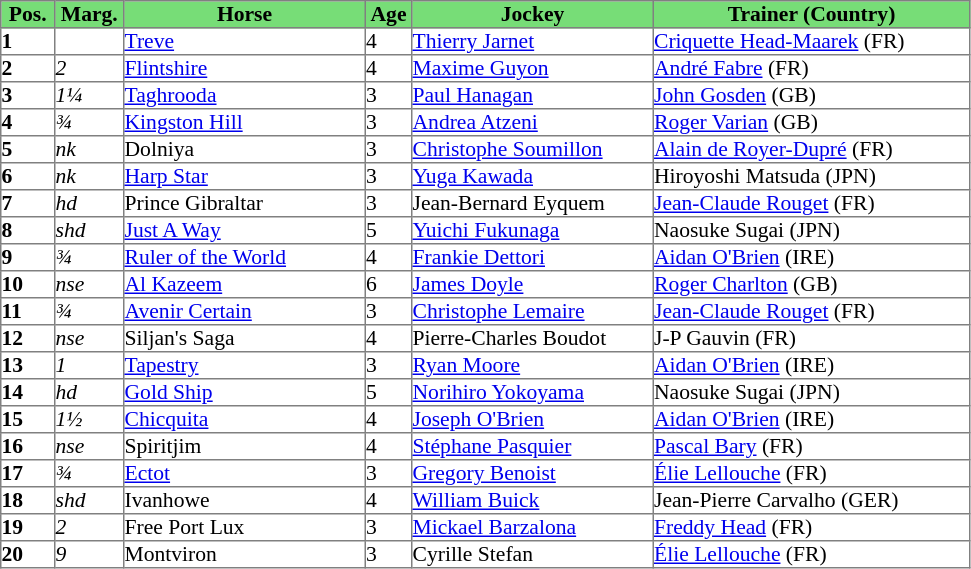<table class = "sortable" | border="1" cellpadding="0" style="border-collapse: collapse; font-size:90%">
<tr style="background:#7d7; text-align:center;">
<th style="width:35px;"><strong>Pos.</strong></th>
<th style="width:45px;"><strong>Marg.</strong></th>
<th style="width:160px;"><strong>Horse</strong></th>
<th style="width:30px;"><strong>Age</strong></th>
<th style="width:160px;"><strong>Jockey</strong></th>
<th style="width:210px;"><strong>Trainer (Country)</strong></th>
</tr>
<tr>
<td><strong>1</strong></td>
<td></td>
<td><a href='#'>Treve</a></td>
<td>4</td>
<td><a href='#'>Thierry Jarnet</a></td>
<td><a href='#'>Criquette Head-Maarek</a> (FR)</td>
</tr>
<tr>
<td><strong>2</strong></td>
<td><em>2</em></td>
<td><a href='#'>Flintshire</a></td>
<td>4</td>
<td><a href='#'>Maxime Guyon</a></td>
<td><a href='#'>André Fabre</a> (FR)</td>
</tr>
<tr>
<td><strong>3</strong></td>
<td><em>1¼</em></td>
<td><a href='#'>Taghrooda</a></td>
<td>3</td>
<td><a href='#'>Paul Hanagan</a></td>
<td><a href='#'>John Gosden</a> (GB)</td>
</tr>
<tr>
<td><strong>4</strong></td>
<td><em>¾</em></td>
<td><a href='#'>Kingston Hill</a></td>
<td>3</td>
<td><a href='#'>Andrea Atzeni</a></td>
<td><a href='#'>Roger Varian</a> (GB)</td>
</tr>
<tr>
<td><strong>5</strong></td>
<td><em>nk</em></td>
<td>Dolniya</td>
<td>3</td>
<td><a href='#'>Christophe Soumillon</a></td>
<td><a href='#'>Alain de Royer-Dupré</a> (FR)</td>
</tr>
<tr>
<td><strong>6</strong></td>
<td><em>nk</em></td>
<td><a href='#'>Harp Star</a></td>
<td>3</td>
<td><a href='#'>Yuga Kawada</a></td>
<td>Hiroyoshi Matsuda (JPN)</td>
</tr>
<tr>
<td><strong>7</strong></td>
<td><em>hd</em></td>
<td>Prince Gibraltar</td>
<td>3</td>
<td>Jean-Bernard Eyquem</td>
<td><a href='#'>Jean-Claude Rouget</a> (FR)</td>
</tr>
<tr>
<td><strong>8</strong></td>
<td><em>shd</em></td>
<td><a href='#'>Just A Way</a></td>
<td>5</td>
<td><a href='#'>Yuichi Fukunaga</a></td>
<td>Naosuke Sugai (JPN)</td>
</tr>
<tr>
<td><strong>9</strong></td>
<td><em>¾</em></td>
<td><a href='#'>Ruler of the World</a></td>
<td>4</td>
<td><a href='#'>Frankie Dettori</a></td>
<td><a href='#'>Aidan O'Brien</a> (IRE)</td>
</tr>
<tr>
<td><strong>10</strong></td>
<td><em>nse</em></td>
<td><a href='#'>Al Kazeem</a></td>
<td>6</td>
<td><a href='#'>James Doyle</a></td>
<td><a href='#'>Roger Charlton</a> (GB)</td>
</tr>
<tr>
<td><strong>11</strong></td>
<td><em>¾</em></td>
<td><a href='#'>Avenir Certain</a></td>
<td>3</td>
<td><a href='#'>Christophe Lemaire</a></td>
<td><a href='#'>Jean-Claude Rouget</a> (FR)</td>
</tr>
<tr>
<td><strong>12</strong></td>
<td><em>nse</em></td>
<td>Siljan's Saga</td>
<td>4</td>
<td>Pierre-Charles Boudot</td>
<td>J-P Gauvin (FR)</td>
</tr>
<tr>
<td><strong>13</strong></td>
<td><em>1</em></td>
<td><a href='#'>Tapestry</a></td>
<td>3</td>
<td><a href='#'>Ryan Moore</a></td>
<td><a href='#'>Aidan O'Brien</a> (IRE)</td>
</tr>
<tr>
<td><strong>14</strong></td>
<td><em>hd</em></td>
<td><a href='#'>Gold Ship</a></td>
<td>5</td>
<td><a href='#'>Norihiro Yokoyama</a></td>
<td>Naosuke Sugai (JPN)</td>
</tr>
<tr>
<td><strong>15</strong></td>
<td><em>1½</em></td>
<td><a href='#'>Chicquita</a></td>
<td>4</td>
<td><a href='#'>Joseph O'Brien</a></td>
<td><a href='#'>Aidan O'Brien</a> (IRE)</td>
</tr>
<tr>
<td><strong>16</strong></td>
<td><em>nse</em></td>
<td>Spiritjim</td>
<td>4</td>
<td><a href='#'>Stéphane Pasquier</a></td>
<td><a href='#'>Pascal Bary</a> (FR)</td>
</tr>
<tr>
<td><strong>17</strong></td>
<td><em>¾</em></td>
<td><a href='#'>Ectot</a></td>
<td>3</td>
<td><a href='#'>Gregory Benoist</a></td>
<td><a href='#'>Élie Lellouche</a> (FR)</td>
</tr>
<tr>
<td><strong>18</strong></td>
<td><em>shd</em></td>
<td>Ivanhowe</td>
<td>4</td>
<td><a href='#'>William Buick</a></td>
<td>Jean-Pierre Carvalho (GER)</td>
</tr>
<tr>
<td><strong>19</strong></td>
<td><em>2</em></td>
<td>Free Port Lux</td>
<td>3</td>
<td><a href='#'>Mickael Barzalona</a></td>
<td><a href='#'>Freddy Head</a> (FR)</td>
</tr>
<tr>
<td><strong>20</strong></td>
<td><em>9</em></td>
<td>Montviron</td>
<td>3</td>
<td>Cyrille Stefan</td>
<td><a href='#'>Élie Lellouche</a> (FR)</td>
</tr>
</table>
